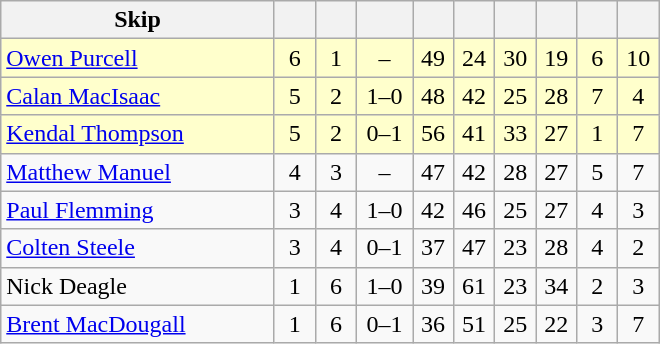<table class=wikitable style="text-align: center;">
<tr>
<th width=175>Skip</th>
<th width=20></th>
<th width=20></th>
<th width=30></th>
<th width=20></th>
<th width=20></th>
<th width=20></th>
<th width=20></th>
<th width=20></th>
<th width=20></th>
</tr>
<tr bgcolor=#ffffcc>
<td style="text-align: left;"><a href='#'>Owen Purcell</a></td>
<td>6</td>
<td>1</td>
<td>–</td>
<td>49</td>
<td>24</td>
<td>30</td>
<td>19</td>
<td>6</td>
<td>10</td>
</tr>
<tr bgcolor=#ffffcc>
<td style="text-align: left;"><a href='#'>Calan MacIsaac</a></td>
<td>5</td>
<td>2</td>
<td>1–0</td>
<td>48</td>
<td>42</td>
<td>25</td>
<td>28</td>
<td>7</td>
<td>4</td>
</tr>
<tr bgcolor=#ffffcc>
<td style="text-align: left;"><a href='#'>Kendal Thompson</a></td>
<td>5</td>
<td>2</td>
<td>0–1</td>
<td>56</td>
<td>41</td>
<td>33</td>
<td>27</td>
<td>1</td>
<td>7</td>
</tr>
<tr>
<td style="text-align: left;"><a href='#'>Matthew Manuel</a></td>
<td>4</td>
<td>3</td>
<td>–</td>
<td>47</td>
<td>42</td>
<td>28</td>
<td>27</td>
<td>5</td>
<td>7</td>
</tr>
<tr>
<td style="text-align: left;"><a href='#'>Paul Flemming</a></td>
<td>3</td>
<td>4</td>
<td>1–0</td>
<td>42</td>
<td>46</td>
<td>25</td>
<td>27</td>
<td>4</td>
<td>3</td>
</tr>
<tr>
<td style="text-align: left;"><a href='#'>Colten Steele</a></td>
<td>3</td>
<td>4</td>
<td>0–1</td>
<td>37</td>
<td>47</td>
<td>23</td>
<td>28</td>
<td>4</td>
<td>2</td>
</tr>
<tr>
<td style="text-align: left;">Nick Deagle</td>
<td>1</td>
<td>6</td>
<td>1–0</td>
<td>39</td>
<td>61</td>
<td>23</td>
<td>34</td>
<td>2</td>
<td>3</td>
</tr>
<tr>
<td style="text-align: left;"><a href='#'>Brent MacDougall</a></td>
<td>1</td>
<td>6</td>
<td>0–1</td>
<td>36</td>
<td>51</td>
<td>25</td>
<td>22</td>
<td>3</td>
<td>7</td>
</tr>
</table>
